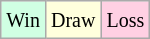<table class="wikitable">
<tr>
<td style="background-color: #d0ffe3;"><small>Win</small></td>
<td style="background-color: #ffffdd;"><small>Draw</small></td>
<td style="background-color: #ffd0e3;"><small>Loss</small></td>
</tr>
</table>
